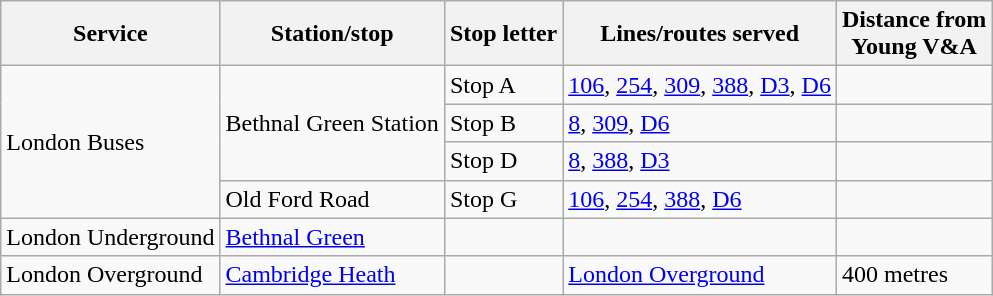<table class="wikitable">
<tr>
<th>Service</th>
<th>Station/stop</th>
<th>Stop letter</th>
<th>Lines/routes served</th>
<th>Distance from<br>Young V&A</th>
</tr>
<tr>
<td rowspan="4">London Buses </td>
<td rowspan="3">Bethnal Green Station </td>
<td>Stop A</td>
<td><a href='#'>106</a>, <a href='#'>254</a>, <a href='#'>309</a>, <a href='#'>388</a>, <a href='#'>D3</a>, <a href='#'>D6</a></td>
<td></td>
</tr>
<tr>
<td>Stop B</td>
<td><a href='#'>8</a>, <a href='#'>309</a>, <a href='#'>D6</a></td>
<td></td>
</tr>
<tr>
<td>Stop D</td>
<td><a href='#'>8</a>, <a href='#'>388</a>, <a href='#'>D3</a></td>
<td></td>
</tr>
<tr>
<td>Old Ford Road </td>
<td>Stop G</td>
<td><a href='#'>106</a>, <a href='#'>254</a>, <a href='#'>388</a>, <a href='#'>D6</a></td>
<td></td>
</tr>
<tr>
<td>London Underground </td>
<td><a href='#'>Bethnal Green</a></td>
<td></td>
<td></td>
<td></td>
</tr>
<tr>
<td>London Overground </td>
<td><a href='#'>Cambridge Heath</a></td>
<td></td>
<td><a href='#'>London Overground</a></td>
<td>400 metres</td>
</tr>
</table>
